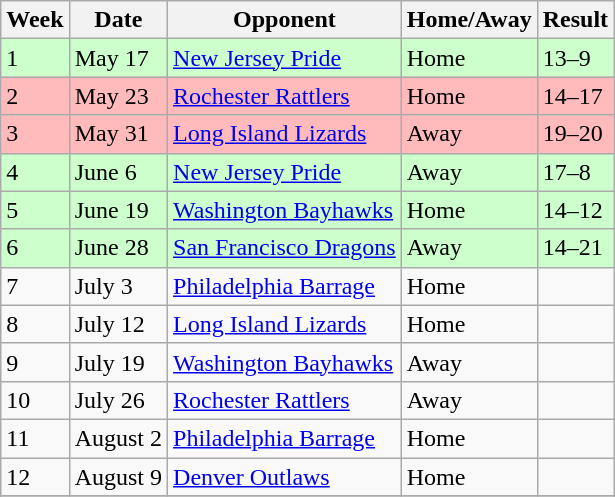<table class="wikitable sortable">
<tr>
<th>Week</th>
<th>Date</th>
<th>Opponent</th>
<th>Home/Away</th>
<th>Result</th>
</tr>
<tr bgcolor="#ccffcc">
<td>1</td>
<td>May 17</td>
<td><a href='#'>New Jersey Pride</a></td>
<td>Home</td>
<td>13–9</td>
</tr>
<tr bgcolor="#ffbbbb">
<td>2</td>
<td>May 23</td>
<td><a href='#'>Rochester Rattlers</a></td>
<td>Home</td>
<td>14–17</td>
</tr>
<tr bgcolor="#ffbbbb">
<td>3</td>
<td>May 31</td>
<td><a href='#'>Long Island Lizards</a></td>
<td>Away</td>
<td>19–20</td>
</tr>
<tr bgcolor="#ccffcc">
<td>4</td>
<td>June 6</td>
<td><a href='#'>New Jersey Pride</a></td>
<td>Away</td>
<td>17–8</td>
</tr>
<tr bgcolor="ccffcc">
<td>5</td>
<td>June 19</td>
<td><a href='#'>Washington Bayhawks</a></td>
<td>Home</td>
<td>14–12</td>
</tr>
<tr bgcolor="ccffcc">
<td>6</td>
<td>June 28</td>
<td><a href='#'>San Francisco Dragons</a></td>
<td>Away</td>
<td>14–21</td>
</tr>
<tr bgcolor="">
<td>7</td>
<td>July 3</td>
<td><a href='#'>Philadelphia Barrage</a></td>
<td>Home</td>
<td></td>
</tr>
<tr bgcolor="">
<td>8</td>
<td>July 12</td>
<td><a href='#'>Long Island Lizards</a></td>
<td>Home</td>
<td></td>
</tr>
<tr bgcolor="">
<td>9</td>
<td>July 19</td>
<td><a href='#'>Washington Bayhawks</a></td>
<td>Away</td>
<td></td>
</tr>
<tr bgcolor="">
<td>10</td>
<td>July 26</td>
<td><a href='#'>Rochester Rattlers</a></td>
<td>Away</td>
<td></td>
</tr>
<tr bgcolor="">
<td>11</td>
<td>August 2</td>
<td><a href='#'>Philadelphia Barrage</a></td>
<td>Home</td>
<td></td>
</tr>
<tr bgcolor="">
<td>12</td>
<td>August 9</td>
<td><a href='#'>Denver Outlaws</a></td>
<td>Home</td>
<td></td>
</tr>
<tr bgcolor="#ccffcc">
</tr>
<tr>
</tr>
</table>
